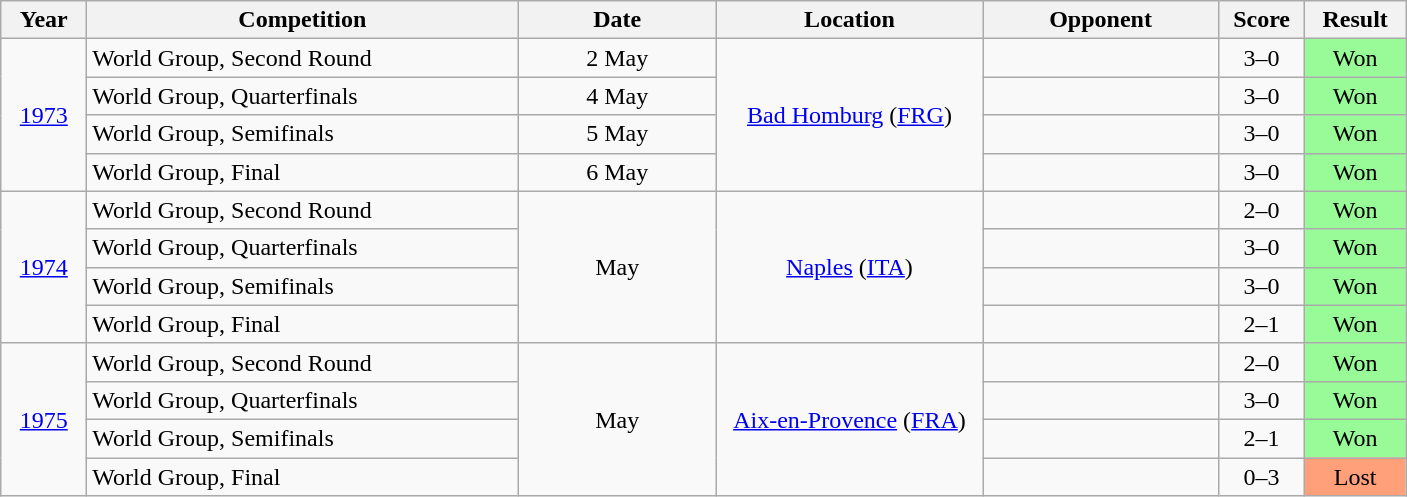<table class="wikitable">
<tr>
<th width="50">Year</th>
<th width="280">Competition</th>
<th width="125">Date</th>
<th width="170">Location</th>
<th width="150">Opponent</th>
<th width="50">Score</th>
<th width="60">Result</th>
</tr>
<tr>
<td align="center" rowspan="4"><a href='#'>1973</a></td>
<td>World Group, Second Round</td>
<td align="center">2 May</td>
<td align="center" rowspan="4"><a href='#'>Bad Homburg</a> (<a href='#'>FRG</a>)</td>
<td></td>
<td align="center">3–0</td>
<td align="center" bgcolor="#98FB98">Won</td>
</tr>
<tr>
<td>World Group, Quarterfinals</td>
<td align="center">4 May</td>
<td></td>
<td align="center">3–0</td>
<td align="center" bgcolor="#98FB98">Won</td>
</tr>
<tr>
<td>World Group, Semifinals</td>
<td align="center">5 May</td>
<td></td>
<td align="center">3–0</td>
<td align="center" bgcolor="#98FB98">Won</td>
</tr>
<tr>
<td>World Group, Final</td>
<td align="center">6 May</td>
<td></td>
<td align="center">3–0</td>
<td align="center" bgcolor="#98FB98">Won</td>
</tr>
<tr>
<td align="center" rowspan="4"><a href='#'>1974</a></td>
<td>World Group, Second Round</td>
<td align="center" rowspan="4">May</td>
<td align="center" rowspan="4"><a href='#'>Naples</a> (<a href='#'>ITA</a>)</td>
<td></td>
<td align="center">2–0</td>
<td align="center" bgcolor="#98FB98">Won</td>
</tr>
<tr>
<td>World Group, Quarterfinals</td>
<td></td>
<td align="center">3–0</td>
<td align="center" bgcolor="#98FB98">Won</td>
</tr>
<tr>
<td>World Group, Semifinals</td>
<td></td>
<td align="center">3–0</td>
<td align="center" bgcolor="#98FB98">Won</td>
</tr>
<tr>
<td>World Group, Final</td>
<td></td>
<td align="center">2–1</td>
<td align="center" bgcolor="#98FB98">Won</td>
</tr>
<tr>
<td align="center" rowspan="4"><a href='#'>1975</a></td>
<td>World Group, Second Round</td>
<td align="center" rowspan="4">May</td>
<td align="center" rowspan="4"><a href='#'>Aix-en-Provence</a> (<a href='#'>FRA</a>)</td>
<td></td>
<td align="center">2–0</td>
<td align="center" bgcolor="#98FB98">Won</td>
</tr>
<tr>
<td>World Group, Quarterfinals</td>
<td></td>
<td align="center">3–0</td>
<td align="center" bgcolor="#98FB98">Won</td>
</tr>
<tr>
<td>World Group, Semifinals</td>
<td></td>
<td align="center">2–1</td>
<td align="center" bgcolor="#98FB98">Won</td>
</tr>
<tr>
<td>World Group, Final</td>
<td></td>
<td align="center">0–3</td>
<td align="center" bgcolor="#FFA07A">Lost</td>
</tr>
</table>
